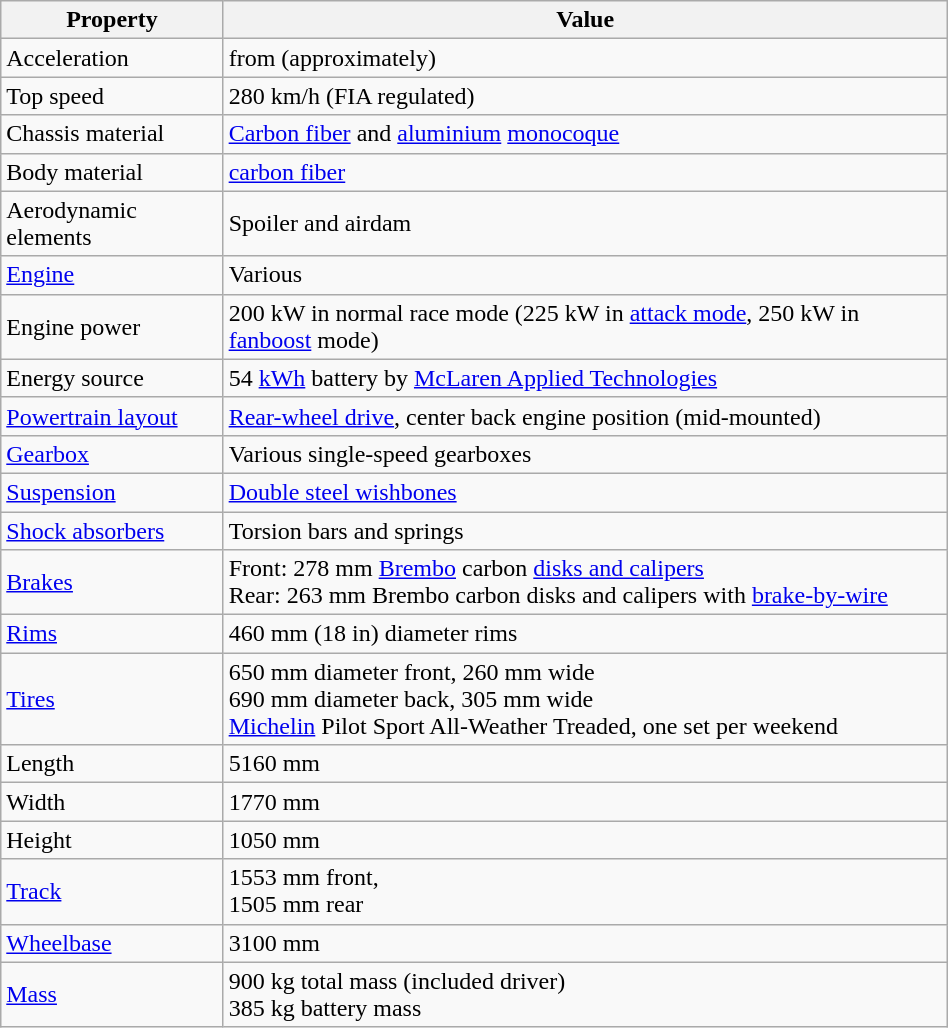<table class="wikitable" width="50%">
<tr>
<th>Property</th>
<th>Value</th>
</tr>
<tr>
<td>Acceleration</td>
<td> from  (approximately)</td>
</tr>
<tr>
<td>Top speed</td>
<td>280 km/h (FIA regulated)</td>
</tr>
<tr>
<td>Chassis material</td>
<td><a href='#'>Carbon fiber</a> and <a href='#'>aluminium</a> <a href='#'>monocoque</a></td>
</tr>
<tr>
<td>Body material</td>
<td><a href='#'>carbon fiber</a></td>
</tr>
<tr>
<td>Aerodynamic elements</td>
<td>Spoiler and airdam</td>
</tr>
<tr>
<td><a href='#'>Engine</a></td>
<td>Various</td>
</tr>
<tr>
<td>Engine power</td>
<td>200 kW in normal race mode (225 kW in <a href='#'>attack mode</a>, 250 kW in <a href='#'>fanboost</a> mode)</td>
</tr>
<tr>
<td>Energy source</td>
<td>54 <a href='#'>kWh</a> battery by <a href='#'>McLaren Applied Technologies</a></td>
</tr>
<tr>
<td><a href='#'>Powertrain layout</a></td>
<td><a href='#'>Rear-wheel drive</a>, center back engine position (mid-mounted)</td>
</tr>
<tr>
<td><a href='#'>Gearbox</a></td>
<td>Various single-speed gearboxes</td>
</tr>
<tr>
<td><a href='#'>Suspension</a></td>
<td><a href='#'>Double steel wishbones</a></td>
</tr>
<tr>
<td><a href='#'>Shock absorbers</a></td>
<td>Torsion bars and springs</td>
</tr>
<tr>
<td><a href='#'>Brakes</a></td>
<td>Front: 278 mm <a href='#'>Brembo</a> carbon <a href='#'>disks and calipers</a> <br> Rear: 263 mm Brembo carbon disks and calipers with <a href='#'>brake-by-wire</a></td>
</tr>
<tr>
<td><a href='#'>Rims</a></td>
<td>460 mm (18 in) diameter rims</td>
</tr>
<tr>
<td><a href='#'>Tires</a></td>
<td>650 mm diameter front, 260 mm wide <br> 690 mm diameter back, 305 mm wide <br> <a href='#'>Michelin</a> Pilot Sport All-Weather Treaded, one set per weekend</td>
</tr>
<tr>
<td>Length</td>
<td>5160 mm</td>
</tr>
<tr>
<td>Width</td>
<td>1770 mm</td>
</tr>
<tr>
<td>Height</td>
<td>1050 mm</td>
</tr>
<tr>
<td><a href='#'>Track</a></td>
<td>1553 mm front, <br>1505 mm rear</td>
</tr>
<tr>
<td><a href='#'>Wheelbase</a></td>
<td>3100 mm</td>
</tr>
<tr>
<td><a href='#'>Mass</a></td>
<td>900 kg total mass (included driver) <br> 385 kg battery mass</td>
</tr>
</table>
